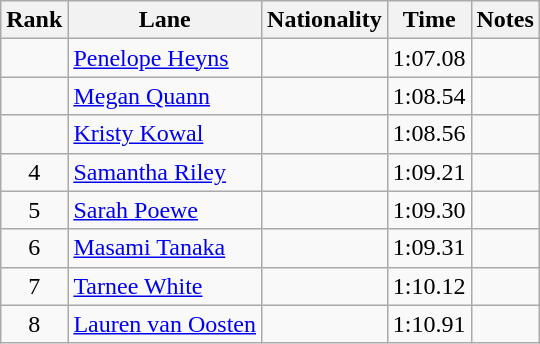<table class="wikitable sortable" style="text-align:center">
<tr>
<th>Rank</th>
<th>Lane</th>
<th>Nationality</th>
<th>Time</th>
<th>Notes</th>
</tr>
<tr>
<td></td>
<td align=left><a href='#'>Penelope Heyns</a></td>
<td align=left></td>
<td>1:07.08</td>
<td></td>
</tr>
<tr>
<td></td>
<td align=left><a href='#'>Megan Quann</a></td>
<td align=left></td>
<td>1:08.54</td>
<td></td>
</tr>
<tr>
<td></td>
<td align=left><a href='#'>Kristy Kowal</a></td>
<td align=left></td>
<td>1:08.56</td>
<td></td>
</tr>
<tr>
<td>4</td>
<td align=left><a href='#'>Samantha Riley</a></td>
<td align=left></td>
<td>1:09.21</td>
<td></td>
</tr>
<tr>
<td>5</td>
<td align=left><a href='#'>Sarah Poewe</a></td>
<td align=left></td>
<td>1:09.30</td>
<td></td>
</tr>
<tr>
<td>6</td>
<td align=left><a href='#'>Masami Tanaka</a></td>
<td align=left></td>
<td>1:09.31</td>
<td></td>
</tr>
<tr>
<td>7</td>
<td align=left><a href='#'>Tarnee White</a></td>
<td align=left></td>
<td>1:10.12</td>
<td></td>
</tr>
<tr>
<td>8</td>
<td align=left><a href='#'>Lauren van Oosten</a></td>
<td align=left></td>
<td>1:10.91</td>
<td></td>
</tr>
</table>
